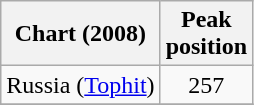<table class="wikitable plainrowheaders" style="text-align:center">
<tr>
<th>Chart (2008)</th>
<th>Peak<br>position</th>
</tr>
<tr>
<td>Russia (<a href='#'>Tophit</a>)</td>
<td style="text-align:center;">257</td>
</tr>
<tr>
</tr>
</table>
